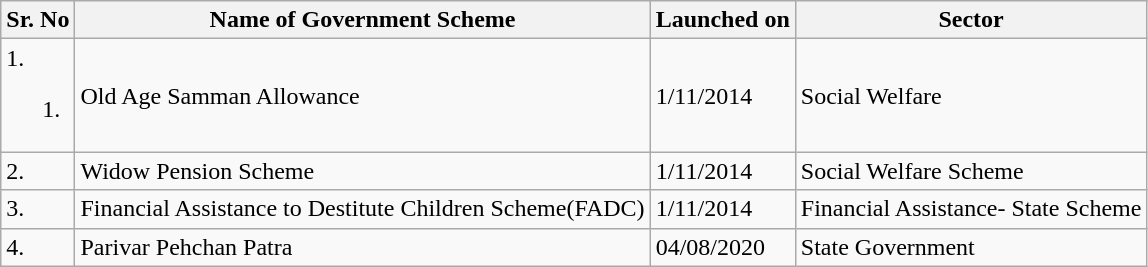<table class="wikitable">
<tr>
<th>Sr. No</th>
<th>Name of Government Scheme</th>
<th>Launched on</th>
<th>Sector</th>
</tr>
<tr>
<td>1.<br><ol><li></li></ol></td>
<td>Old Age Samman Allowance</td>
<td>1/11/2014</td>
<td>Social Welfare</td>
</tr>
<tr>
<td>2.</td>
<td>Widow Pension Scheme</td>
<td>1/11/2014</td>
<td>Social Welfare Scheme</td>
</tr>
<tr>
<td>3.</td>
<td>Financial Assistance to Destitute Children Scheme(FADC)</td>
<td>1/11/2014</td>
<td>Financial Assistance- State Scheme</td>
</tr>
<tr>
<td>4.</td>
<td>Parivar Pehchan Patra</td>
<td>04/08/2020</td>
<td>State Government</td>
</tr>
</table>
